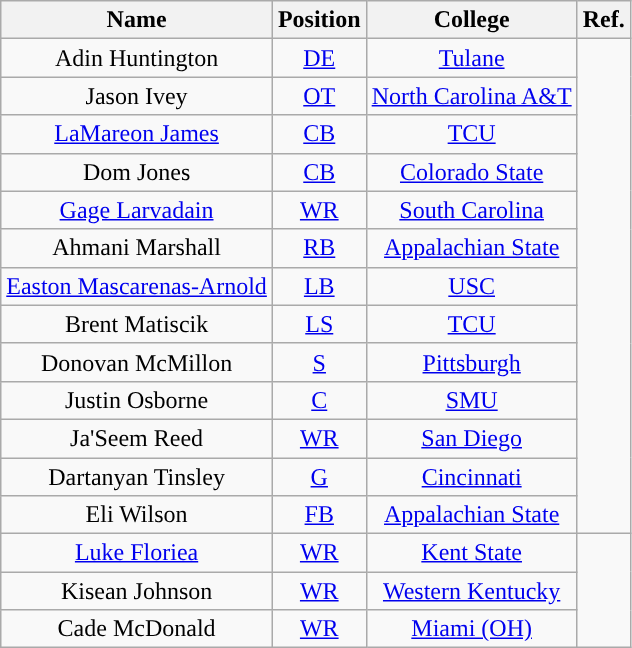<table class="wikitable" style="text-align:center">
<tr align=center>
<th>Name</th>
<th>Position</th>
<th>College</th>
<th>Ref.</th>
</tr>
<tr>
<td>Adin Huntington</td>
<td><a href='#'>DE</a></td>
<td><a href='#'>Tulane</a></td>
<td rowspan="13"></td>
</tr>
<tr>
<td>Jason Ivey</td>
<td><a href='#'>OT</a></td>
<td><a href='#'>North Carolina A&T</a></td>
</tr>
<tr>
<td><a href='#'>LaMareon James</a></td>
<td><a href='#'>CB</a></td>
<td><a href='#'>TCU</a></td>
</tr>
<tr>
<td>Dom Jones</td>
<td><a href='#'>CB</a></td>
<td><a href='#'>Colorado State</a></td>
</tr>
<tr>
<td><a href='#'>Gage Larvadain</a></td>
<td><a href='#'>WR</a></td>
<td><a href='#'>South Carolina</a></td>
</tr>
<tr>
<td>Ahmani Marshall</td>
<td><a href='#'>RB</a></td>
<td><a href='#'>Appalachian State</a></td>
</tr>
<tr>
<td><a href='#'>Easton Mascarenas-Arnold</a></td>
<td><a href='#'>LB</a></td>
<td><a href='#'>USC</a></td>
</tr>
<tr>
<td>Brent Matiscik</td>
<td><a href='#'>LS</a></td>
<td><a href='#'>TCU</a></td>
</tr>
<tr>
<td>Donovan McMillon</td>
<td><a href='#'>S</a></td>
<td><a href='#'>Pittsburgh</a></td>
</tr>
<tr>
<td>Justin Osborne</td>
<td><a href='#'>C</a></td>
<td><a href='#'>SMU</a></td>
</tr>
<tr>
<td>Ja'Seem Reed</td>
<td><a href='#'>WR</a></td>
<td><a href='#'>San Diego</a></td>
</tr>
<tr>
<td>Dartanyan Tinsley</td>
<td><a href='#'>G</a></td>
<td><a href='#'>Cincinnati</a></td>
</tr>
<tr>
<td>Eli Wilson</td>
<td><a href='#'>FB</a></td>
<td><a href='#'>Appalachian State</a></td>
</tr>
<tr>
<td><a href='#'>Luke Floriea</a></td>
<td><a href='#'>WR</a></td>
<td><a href='#'>Kent State</a></td>
<td rowspan="3"></td>
</tr>
<tr>
<td>Kisean Johnson</td>
<td><a href='#'>WR</a></td>
<td><a href='#'>Western Kentucky</a></td>
</tr>
<tr>
<td>Cade McDonald</td>
<td><a href='#'>WR</a></td>
<td><a href='#'>Miami (OH)</a></td>
</tr>
</table>
